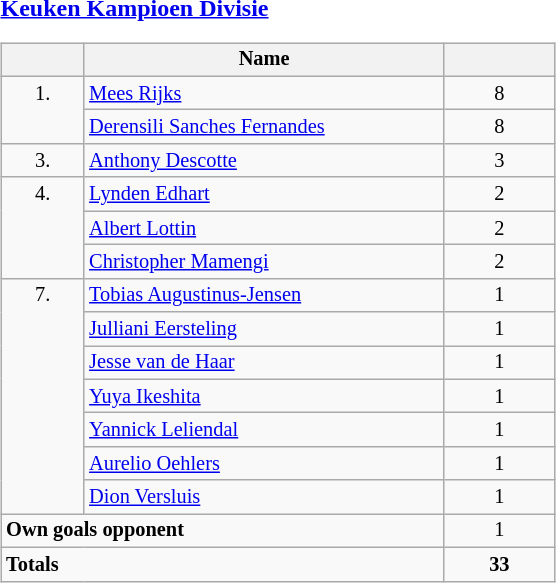<table style="width: 33%;">
<tr>
<td style="width: 33%; text-align: left; vertical-align: top;"><br><strong> <a href='#'>Keuken Kampioen Divisie</a></strong><table class="wikitable" style="width: 90%; font-size: 85%;">
<tr style="vertical-align: top;">
<th style="width: 15%; text-align: center;"></th>
<th style="width: 65%; text-align: center;">Name</th>
<th style="width: 20%; text-align: center;"></th>
</tr>
<tr style="vertical-align: top;">
<td rowspan="2" style="text-align: center;">1.</td>
<td><strong></strong> <a href='#'>Mees Rijks</a></td>
<td style="text-align: center;">8</td>
</tr>
<tr style="vertical-align: top;">
<td><strong></strong> <a href='#'>Derensili Sanches Fernandes</a></td>
<td style="text-align: center;">8</td>
</tr>
<tr style="vertical-align: top;">
<td rowspan="1" style="text-align: center;">3.</td>
<td><strong></strong> <a href='#'>Anthony Descotte</a></td>
<td style="text-align: center;">3</td>
</tr>
<tr style="vertical-align: top;">
<td rowspan="3" style="text-align: center;">4.</td>
<td><strong></strong> <a href='#'>Lynden Edhart</a></td>
<td style="text-align: center;">2</td>
</tr>
<tr style="vertical-align: top;">
<td><strong></strong> <a href='#'>Albert Lottin</a></td>
<td style="text-align: center;">2</td>
</tr>
<tr style="vertical-align: top;">
<td><strong></strong> <a href='#'>Christopher Mamengi</a></td>
<td style="text-align: center;">2</td>
</tr>
<tr style="vertical-align: top;">
<td rowspan="7" style="text-align: center;">7.</td>
<td><strong></strong> <a href='#'>Tobias Augustinus-Jensen</a></td>
<td style="text-align: center;">1</td>
</tr>
<tr style="vertical-align: top;">
<td><strong></strong> <a href='#'>Julliani Eersteling</a></td>
<td style="text-align: center;">1</td>
</tr>
<tr style="vertical-align: top;">
<td><strong></strong> <a href='#'>Jesse van de Haar</a></td>
<td style="text-align: center;">1</td>
</tr>
<tr style="vertical-align: top;">
<td><strong></strong> <a href='#'>Yuya Ikeshita</a></td>
<td style="text-align: center;">1</td>
</tr>
<tr style="vertical-align: top;">
<td><strong></strong> <a href='#'>Yannick Leliendal</a></td>
<td style="text-align: center;">1</td>
</tr>
<tr style="vertical-align: top;">
<td><strong></strong> <a href='#'>Aurelio Oehlers</a></td>
<td style="text-align: center;">1</td>
</tr>
<tr style="vertical-align: top;">
<td><strong></strong> <a href='#'>Dion Versluis</a></td>
<td style="text-align: center;">1</td>
</tr>
<tr style="vertical-align: top;">
<td colspan="2"><strong>Own goals opponent</strong></td>
<td style="text-align: center;">1</td>
</tr>
<tr style="vertical-align: top;">
<td colspan="2"><strong>Totals</strong></td>
<td style="text-align: center;"><strong>33</strong></td>
</tr>
</table>
</td>
</tr>
</table>
